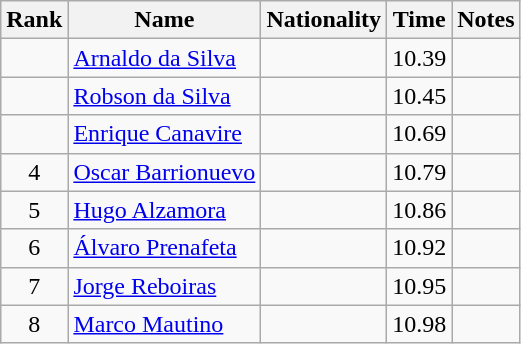<table class="wikitable sortable" style="text-align:center">
<tr>
<th>Rank</th>
<th>Name</th>
<th>Nationality</th>
<th>Time</th>
<th>Notes</th>
</tr>
<tr>
<td></td>
<td align=left><a href='#'>Arnaldo da Silva</a></td>
<td align=left></td>
<td>10.39</td>
<td></td>
</tr>
<tr>
<td></td>
<td align=left><a href='#'>Robson da Silva</a></td>
<td align=left></td>
<td>10.45</td>
<td></td>
</tr>
<tr>
<td></td>
<td align=left><a href='#'>Enrique Canavire</a></td>
<td align=left></td>
<td>10.69</td>
<td></td>
</tr>
<tr>
<td>4</td>
<td align=left><a href='#'>Oscar Barrionuevo</a></td>
<td align=left></td>
<td>10.79</td>
<td></td>
</tr>
<tr>
<td>5</td>
<td align=left><a href='#'>Hugo Alzamora</a></td>
<td align=left></td>
<td>10.86</td>
<td></td>
</tr>
<tr>
<td>6</td>
<td align=left><a href='#'>Álvaro Prenafeta</a></td>
<td align=left></td>
<td>10.92</td>
<td></td>
</tr>
<tr>
<td>7</td>
<td align=left><a href='#'>Jorge Reboiras</a></td>
<td align=left></td>
<td>10.95</td>
<td></td>
</tr>
<tr>
<td>8</td>
<td align=left><a href='#'>Marco Mautino</a></td>
<td align=left></td>
<td>10.98</td>
<td></td>
</tr>
</table>
